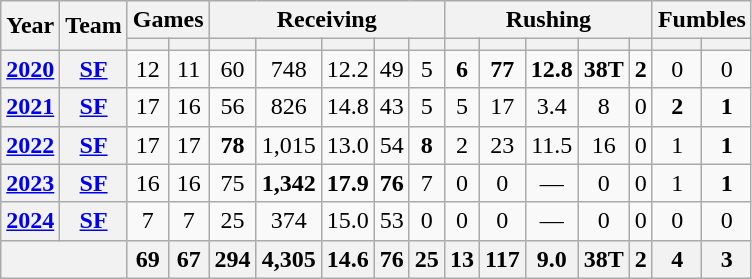<table class="wikitable" style="text-align:center;">
<tr>
<th rowspan="2">Year</th>
<th rowspan="2">Team</th>
<th colspan="2">Games</th>
<th colspan="5">Receiving</th>
<th colspan="5">Rushing</th>
<th colspan="2">Fumbles</th>
</tr>
<tr>
<th></th>
<th></th>
<th></th>
<th></th>
<th></th>
<th></th>
<th></th>
<th></th>
<th></th>
<th></th>
<th></th>
<th></th>
<th></th>
<th></th>
</tr>
<tr>
<th><a href='#'>2020</a></th>
<th><a href='#'>SF</a></th>
<td>12</td>
<td>11</td>
<td>60</td>
<td>748</td>
<td>12.2</td>
<td>49</td>
<td>5</td>
<td><strong>6</strong></td>
<td><strong>77</strong></td>
<td><strong>12.8</strong></td>
<td><strong>38T</strong></td>
<td><strong>2</strong></td>
<td>0</td>
<td>0</td>
</tr>
<tr>
<th><a href='#'>2021</a></th>
<th><a href='#'>SF</a></th>
<td>17</td>
<td>16</td>
<td>56</td>
<td>826</td>
<td>14.8</td>
<td>43</td>
<td>5</td>
<td>5</td>
<td>17</td>
<td>3.4</td>
<td>8</td>
<td>0</td>
<td><strong>2</strong></td>
<td><strong>1</strong></td>
</tr>
<tr>
<th><a href='#'>2022</a></th>
<th><a href='#'>SF</a></th>
<td>17</td>
<td>17</td>
<td><strong>78</strong></td>
<td>1,015</td>
<td>13.0</td>
<td>54</td>
<td><strong>8</strong></td>
<td>2</td>
<td>23</td>
<td>11.5</td>
<td>16</td>
<td>0</td>
<td>1</td>
<td><strong>1</strong></td>
</tr>
<tr>
<th><a href='#'>2023</a></th>
<th><a href='#'>SF</a></th>
<td>16</td>
<td>16</td>
<td>75</td>
<td><strong>1,342</strong></td>
<td><strong>17.9</strong></td>
<td><strong>76</strong></td>
<td>7</td>
<td>0</td>
<td>0</td>
<td>—</td>
<td>0</td>
<td>0</td>
<td>1</td>
<td><strong>1</strong></td>
</tr>
<tr>
<th><a href='#'>2024</a></th>
<th><a href='#'>SF</a></th>
<td>7</td>
<td>7</td>
<td>25</td>
<td>374</td>
<td>15.0</td>
<td>53</td>
<td>0</td>
<td>0</td>
<td>0</td>
<td>—</td>
<td>0</td>
<td>0</td>
<td>0</td>
<td>0</td>
</tr>
<tr>
<th colspan="2"></th>
<th>69</th>
<th>67</th>
<th>294</th>
<th>4,305</th>
<th>14.6</th>
<th>76</th>
<th>25</th>
<th>13</th>
<th>117</th>
<th>9.0</th>
<th>38T</th>
<th>2</th>
<th>4</th>
<th>3</th>
</tr>
</table>
